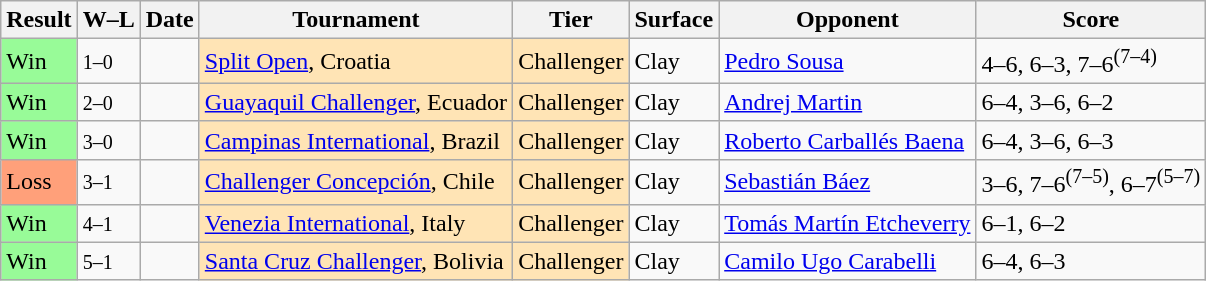<table class="sortable wikitable">
<tr>
<th>Result</th>
<th class="unsortable">W–L</th>
<th>Date</th>
<th>Tournament</th>
<th>Tier</th>
<th>Surface</th>
<th>Opponent</th>
<th class="unsortable">Score</th>
</tr>
<tr>
<td bgcolor=98fb98>Win</td>
<td><small>1–0</small></td>
<td><a href='#'></a></td>
<td style="background:moccasin;"><a href='#'>Split Open</a>, Croatia</td>
<td style="background:moccasin;">Challenger</td>
<td>Clay</td>
<td> <a href='#'>Pedro Sousa</a></td>
<td>4–6, 6–3, 7–6<sup>(7–4)</sup></td>
</tr>
<tr>
<td bgcolor=98fb98>Win</td>
<td><small>2–0</small></td>
<td><a href='#'></a></td>
<td style="background:moccasin;"><a href='#'>Guayaquil Challenger</a>, Ecuador</td>
<td style="background:moccasin;">Challenger</td>
<td>Clay</td>
<td> <a href='#'>Andrej Martin</a></td>
<td>6–4, 3–6, 6–2</td>
</tr>
<tr>
<td bgcolor=98fb98>Win</td>
<td><small>3–0</small></td>
<td><a href='#'></a></td>
<td style="background:moccasin;"><a href='#'>Campinas International</a>, Brazil</td>
<td style="background:moccasin;">Challenger</td>
<td>Clay</td>
<td> <a href='#'>Roberto Carballés Baena</a></td>
<td>6–4, 3–6, 6–3</td>
</tr>
<tr>
<td bgcolor=ffa07a>Loss</td>
<td><small>3–1</small></td>
<td><a href='#'></a></td>
<td style="background:moccasin;"><a href='#'>Challenger Concepción</a>, Chile</td>
<td style="background:moccasin;">Challenger</td>
<td>Clay</td>
<td> <a href='#'>Sebastián Báez</a></td>
<td>3–6, 7–6<sup>(7–5)</sup>, 6–7<sup>(5–7)</sup></td>
</tr>
<tr>
<td bgcolor=98fb98>Win</td>
<td><small>4–1</small></td>
<td><a href='#'></a></td>
<td style="background:moccasin;"><a href='#'>Venezia International</a>, Italy</td>
<td style="background:moccasin;">Challenger</td>
<td>Clay</td>
<td> <a href='#'>Tomás Martín Etcheverry</a></td>
<td>6–1, 6–2</td>
</tr>
<tr>
<td bgcolor=98fb98>Win</td>
<td><small>5–1</small></td>
<td><a href='#'></a></td>
<td style="background:moccasin;"><a href='#'>Santa Cruz Challenger</a>, Bolivia</td>
<td style="background:moccasin;">Challenger</td>
<td>Clay</td>
<td> <a href='#'>Camilo Ugo Carabelli</a></td>
<td>6–4, 6–3</td>
</tr>
</table>
